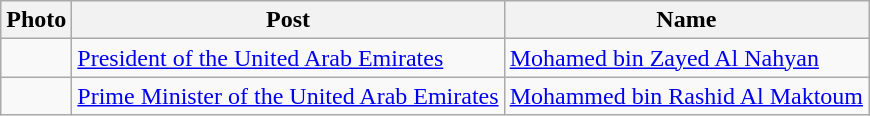<table class="wikitable">
<tr>
<th>Photo</th>
<th>Post</th>
<th>Name</th>
</tr>
<tr>
<td></td>
<td><a href='#'>President of the United Arab Emirates</a></td>
<td><a href='#'>Mohamed bin Zayed Al Nahyan</a></td>
</tr>
<tr>
<td></td>
<td><a href='#'>Prime Minister of the United Arab Emirates</a></td>
<td><a href='#'>Mohammed bin Rashid Al Maktoum</a></td>
</tr>
</table>
